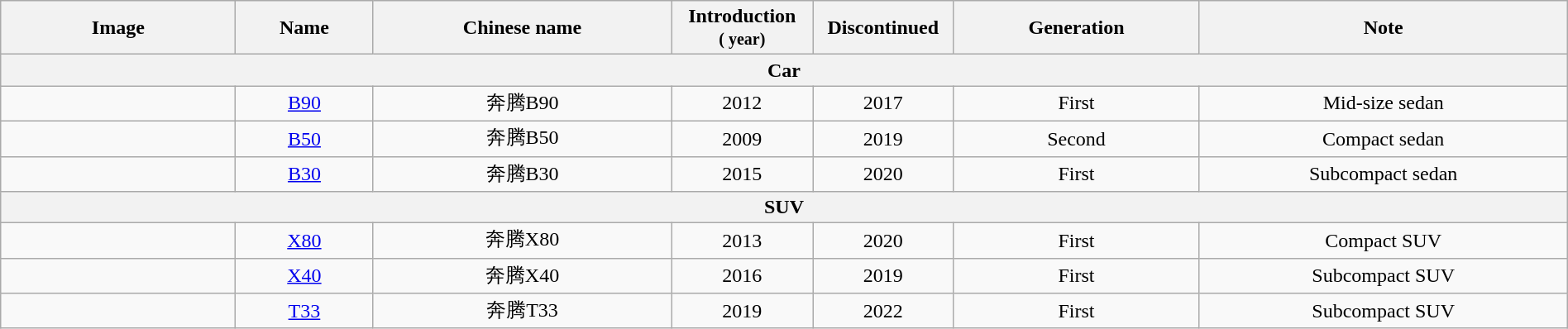<table class="wikitable sortable" style="text-align: center; width: 100%">
<tr>
<th class="unsortable" width="15%">Image</th>
<th>Name</th>
<th class="unsortable">Chinese name</th>
<th width="9%">Introduction<br><small>( year)</small></th>
<th width="9%">Discontinued</th>
<th>Generation</th>
<th>Note</th>
</tr>
<tr>
<th colspan="7">Car</th>
</tr>
<tr>
<td></td>
<td><a href='#'>B90</a></td>
<td>奔腾B90</td>
<td>2012</td>
<td>2017</td>
<td>First</td>
<td>Mid-size sedan</td>
</tr>
<tr>
<td></td>
<td><a href='#'>B50</a></td>
<td>奔腾B50</td>
<td>2009</td>
<td>2019</td>
<td>Second</td>
<td>Compact sedan</td>
</tr>
<tr>
<td></td>
<td><a href='#'>B30</a></td>
<td>奔腾B30</td>
<td>2015</td>
<td>2020</td>
<td>First</td>
<td>Subcompact sedan</td>
</tr>
<tr>
<th colspan="7">SUV</th>
</tr>
<tr>
<td></td>
<td><a href='#'>X80</a></td>
<td>奔腾X80</td>
<td>2013</td>
<td>2020</td>
<td>First</td>
<td>Compact SUV</td>
</tr>
<tr>
<td></td>
<td><a href='#'>X40</a></td>
<td>奔腾X40</td>
<td>2016</td>
<td>2019</td>
<td>First</td>
<td>Subcompact SUV</td>
</tr>
<tr>
<td></td>
<td><a href='#'>T33</a></td>
<td>奔腾T33</td>
<td>2019</td>
<td>2022</td>
<td>First</td>
<td>Subcompact SUV</td>
</tr>
</table>
